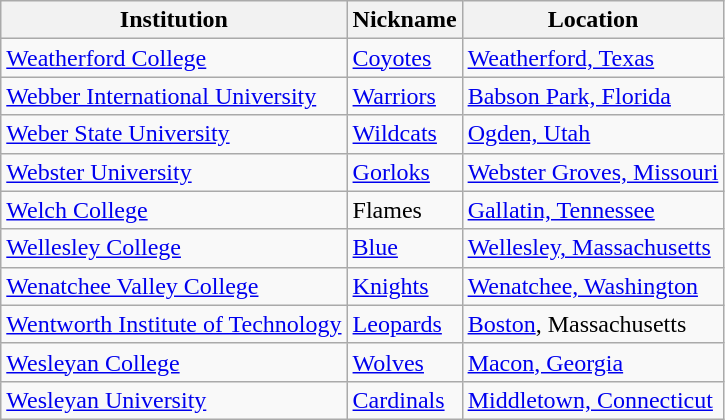<table class="wikitable">
<tr>
<th>Institution</th>
<th>Nickname</th>
<th>Location</th>
</tr>
<tr>
<td><a href='#'>Weatherford College</a></td>
<td><a href='#'>Coyotes</a></td>
<td><a href='#'>Weatherford, Texas</a></td>
</tr>
<tr>
<td><a href='#'>Webber International University</a></td>
<td><a href='#'>Warriors</a></td>
<td><a href='#'>Babson Park, Florida</a></td>
</tr>
<tr>
<td><a href='#'>Weber State University</a></td>
<td><a href='#'>Wildcats</a></td>
<td><a href='#'>Ogden, Utah</a></td>
</tr>
<tr>
<td><a href='#'>Webster University</a></td>
<td><a href='#'>Gorloks</a></td>
<td><a href='#'>Webster Groves, Missouri</a></td>
</tr>
<tr>
<td><a href='#'>Welch College</a></td>
<td>Flames</td>
<td><a href='#'>Gallatin, Tennessee</a></td>
</tr>
<tr>
<td><a href='#'>Wellesley College</a></td>
<td><a href='#'>Blue</a></td>
<td><a href='#'>Wellesley, Massachusetts</a></td>
</tr>
<tr>
<td><a href='#'>Wenatchee Valley College</a></td>
<td><a href='#'>Knights</a></td>
<td><a href='#'>Wenatchee, Washington</a></td>
</tr>
<tr>
<td><a href='#'>Wentworth Institute of Technology</a></td>
<td><a href='#'>Leopards</a></td>
<td><a href='#'>Boston</a>, Massachusetts</td>
</tr>
<tr>
<td><a href='#'>Wesleyan College</a></td>
<td><a href='#'>Wolves</a></td>
<td><a href='#'>Macon, Georgia</a></td>
</tr>
<tr>
<td><a href='#'>Wesleyan University</a></td>
<td><a href='#'>Cardinals</a></td>
<td><a href='#'>Middletown, Connecticut</a></td>
</tr>
</table>
